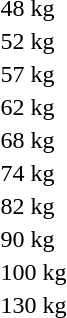<table>
<tr>
<td>48 kg<br></td>
<td></td>
<td></td>
<td></td>
</tr>
<tr>
<td>52 kg<br></td>
<td></td>
<td></td>
<td></td>
</tr>
<tr>
<td>57 kg<br></td>
<td></td>
<td></td>
<td></td>
</tr>
<tr>
<td>62 kg<br></td>
<td></td>
<td></td>
<td></td>
</tr>
<tr>
<td>68 kg<br></td>
<td></td>
<td></td>
<td></td>
</tr>
<tr>
<td>74 kg<br></td>
<td></td>
<td></td>
<td></td>
</tr>
<tr>
<td>82 kg<br></td>
<td></td>
<td></td>
<td></td>
</tr>
<tr>
<td>90 kg<br></td>
<td></td>
<td></td>
<td></td>
</tr>
<tr>
<td>100 kg<br></td>
<td></td>
<td></td>
<td></td>
</tr>
<tr>
<td>130 kg<br></td>
<td></td>
<td></td>
<td></td>
</tr>
</table>
